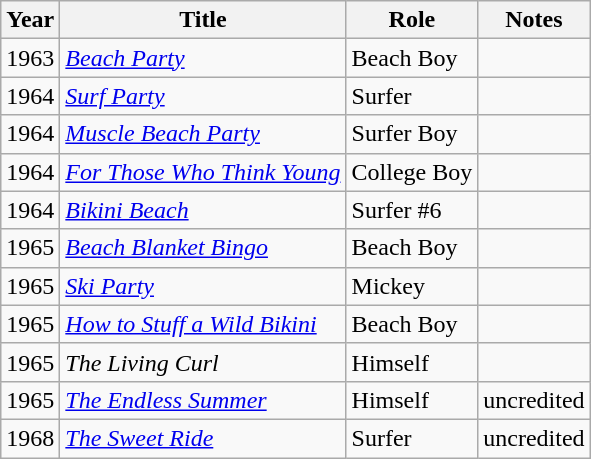<table class="wikitable">
<tr>
<th>Year</th>
<th>Title</th>
<th>Role</th>
<th>Notes</th>
</tr>
<tr>
<td>1963</td>
<td><em><a href='#'>Beach Party</a></em></td>
<td>Beach Boy</td>
<td></td>
</tr>
<tr>
<td>1964</td>
<td><em><a href='#'>Surf Party</a></em></td>
<td>Surfer</td>
<td></td>
</tr>
<tr>
<td>1964</td>
<td><em><a href='#'>Muscle Beach Party</a></em></td>
<td>Surfer Boy</td>
<td></td>
</tr>
<tr>
<td>1964</td>
<td><em><a href='#'>For Those Who Think Young</a></em></td>
<td>College Boy</td>
<td></td>
</tr>
<tr>
<td>1964</td>
<td><em><a href='#'>Bikini Beach</a></em></td>
<td>Surfer #6</td>
<td></td>
</tr>
<tr>
<td>1965</td>
<td><em><a href='#'>Beach Blanket Bingo</a></em></td>
<td>Beach Boy</td>
<td></td>
</tr>
<tr>
<td>1965</td>
<td><em><a href='#'>Ski Party</a></em></td>
<td>Mickey</td>
<td></td>
</tr>
<tr>
<td>1965</td>
<td><em><a href='#'>How to Stuff a Wild Bikini</a></em></td>
<td>Beach Boy</td>
<td></td>
</tr>
<tr>
<td>1965</td>
<td><em>The Living Curl</em></td>
<td>Himself</td>
<td></td>
</tr>
<tr>
<td>1965</td>
<td><em><a href='#'>The Endless Summer</a></em></td>
<td>Himself</td>
<td>uncredited</td>
</tr>
<tr>
<td>1968</td>
<td><em><a href='#'>The Sweet Ride</a></em></td>
<td>Surfer</td>
<td>uncredited</td>
</tr>
</table>
